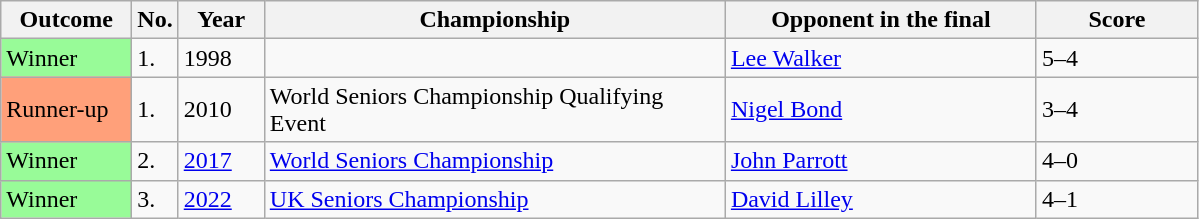<table class="sortable wikitable">
<tr>
<th width="80">Outcome</th>
<th width="20">No.</th>
<th width="50">Year</th>
<th width="300">Championship</th>
<th width="200">Opponent in the final</th>
<th width="100">Score</th>
</tr>
<tr>
<td style="background:#98FB98">Winner</td>
<td>1.</td>
<td>1998</td>
<td></td>
<td> <a href='#'>Lee Walker</a></td>
<td>5–4</td>
</tr>
<tr>
<td style="background:#ffa07a;">Runner-up</td>
<td>1.</td>
<td>2010</td>
<td>World Seniors Championship Qualifying Event</td>
<td> <a href='#'>Nigel Bond</a></td>
<td>3–4</td>
</tr>
<tr>
<td style="background:#98FB98">Winner</td>
<td>2.</td>
<td><a href='#'>2017</a></td>
<td><a href='#'>World Seniors Championship</a></td>
<td> <a href='#'>John Parrott</a></td>
<td>4–0</td>
</tr>
<tr>
<td style="background:#98FB98">Winner</td>
<td>3.</td>
<td><a href='#'>2022</a></td>
<td><a href='#'>UK Seniors Championship</a></td>
<td> <a href='#'>David Lilley</a></td>
<td>4–1</td>
</tr>
</table>
